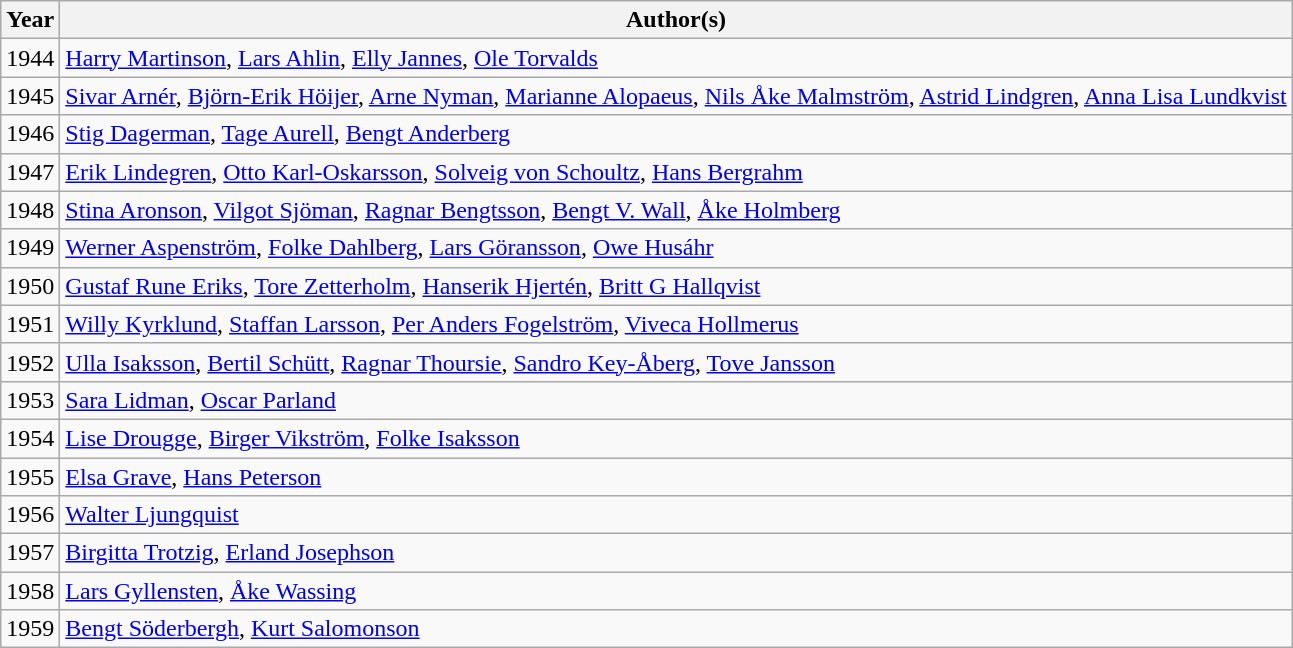<table class="wikitable">
<tr>
<th>Year</th>
<th>Author(s)</th>
</tr>
<tr>
<td>1944</td>
<td><a href='#'>Harry Martinson</a>, <a href='#'>Lars Ahlin</a>, <a href='#'>Elly Jannes</a>, <a href='#'>Ole Torvalds</a></td>
</tr>
<tr>
<td>1945</td>
<td><a href='#'>Sivar Arnér</a>, <a href='#'>Björn-Erik Höijer</a>, <a href='#'>Arne Nyman</a>, <a href='#'>Marianne Alopaeus</a>, <a href='#'>Nils Åke Malmström</a>, <a href='#'>Astrid Lindgren</a>, <a href='#'>Anna Lisa Lundkvist</a></td>
</tr>
<tr>
<td>1946</td>
<td><a href='#'>Stig Dagerman</a>, <a href='#'>Tage Aurell</a>, <a href='#'>Bengt Anderberg</a></td>
</tr>
<tr>
<td>1947</td>
<td><a href='#'>Erik Lindegren</a>, <a href='#'>Otto Karl-Oskarsson</a>, <a href='#'>Solveig von Schoultz</a>, <a href='#'>Hans Bergrahm</a></td>
</tr>
<tr>
<td>1948</td>
<td><a href='#'>Stina Aronson</a>, <a href='#'>Vilgot Sjöman</a>, <a href='#'>Ragnar Bengtsson</a>, <a href='#'>Bengt V. Wall</a>, <a href='#'>Åke Holmberg</a></td>
</tr>
<tr>
<td>1949</td>
<td><a href='#'>Werner Aspenström</a>, <a href='#'>Folke Dahlberg</a>, <a href='#'>Lars Göransson</a>, <a href='#'>Owe Husáhr</a></td>
</tr>
<tr>
<td>1950</td>
<td><a href='#'>Gustaf Rune Eriks</a>, <a href='#'>Tore Zetterholm</a>, <a href='#'>Hanserik Hjertén</a>, <a href='#'>Britt G Hallqvist</a></td>
</tr>
<tr>
<td>1951</td>
<td><a href='#'>Willy Kyrklund</a>, <a href='#'>Staffan Larsson</a>, <a href='#'>Per Anders Fogelström</a>, <a href='#'>Viveca Hollmerus</a></td>
</tr>
<tr>
<td>1952</td>
<td><a href='#'>Ulla Isaksson</a>, <a href='#'>Bertil Schütt</a>, <a href='#'>Ragnar Thoursie</a>, <a href='#'>Sandro Key-Åberg</a>, <a href='#'>Tove Jansson</a></td>
</tr>
<tr>
<td>1953</td>
<td><a href='#'>Sara Lidman</a>, <a href='#'>Oscar Parland</a></td>
</tr>
<tr>
<td>1954</td>
<td><a href='#'>Lise Drougge</a>, <a href='#'>Birger Vikström</a>, <a href='#'>Folke Isaksson</a></td>
</tr>
<tr>
<td>1955</td>
<td><a href='#'>Elsa Grave</a>, <a href='#'>Hans Peterson</a></td>
</tr>
<tr>
<td>1956</td>
<td><a href='#'>Walter Ljungquist</a></td>
</tr>
<tr>
<td>1957</td>
<td><a href='#'>Birgitta Trotzig</a>, <a href='#'>Erland Josephson</a></td>
</tr>
<tr>
<td>1958</td>
<td><a href='#'>Lars Gyllensten</a>, <a href='#'>Åke Wassing</a></td>
</tr>
<tr>
<td>1959</td>
<td><a href='#'>Bengt Söderbergh</a>, <a href='#'>Kurt Salomonson</a></td>
</tr>
</table>
